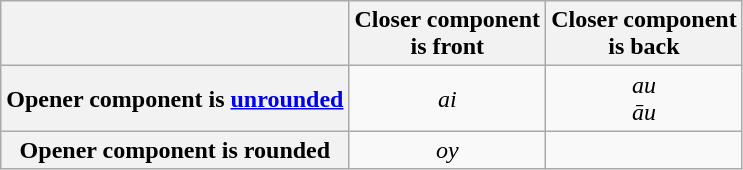<table class="wikitable" style="text-align:center;">
<tr>
<th> </th>
<th>Closer component<br>is front</th>
<th>Closer component<br>is back</th>
</tr>
<tr>
<th>Opener component is <a href='#'>unrounded</a></th>
<td><em>ai</em> </td>
<td><em>au</em> <br><em>āu</em> </td>
</tr>
<tr>
<th>Opener component is rounded</th>
<td><em>oy</em> </td>
<td> </td>
</tr>
</table>
